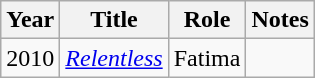<table class="wikitable sortable">
<tr>
<th>Year</th>
<th>Title</th>
<th>Role</th>
<th>Notes</th>
</tr>
<tr>
<td>2010</td>
<td><em><a href='#'>Relentless</a></em></td>
<td>Fatima</td>
</tr>
</table>
